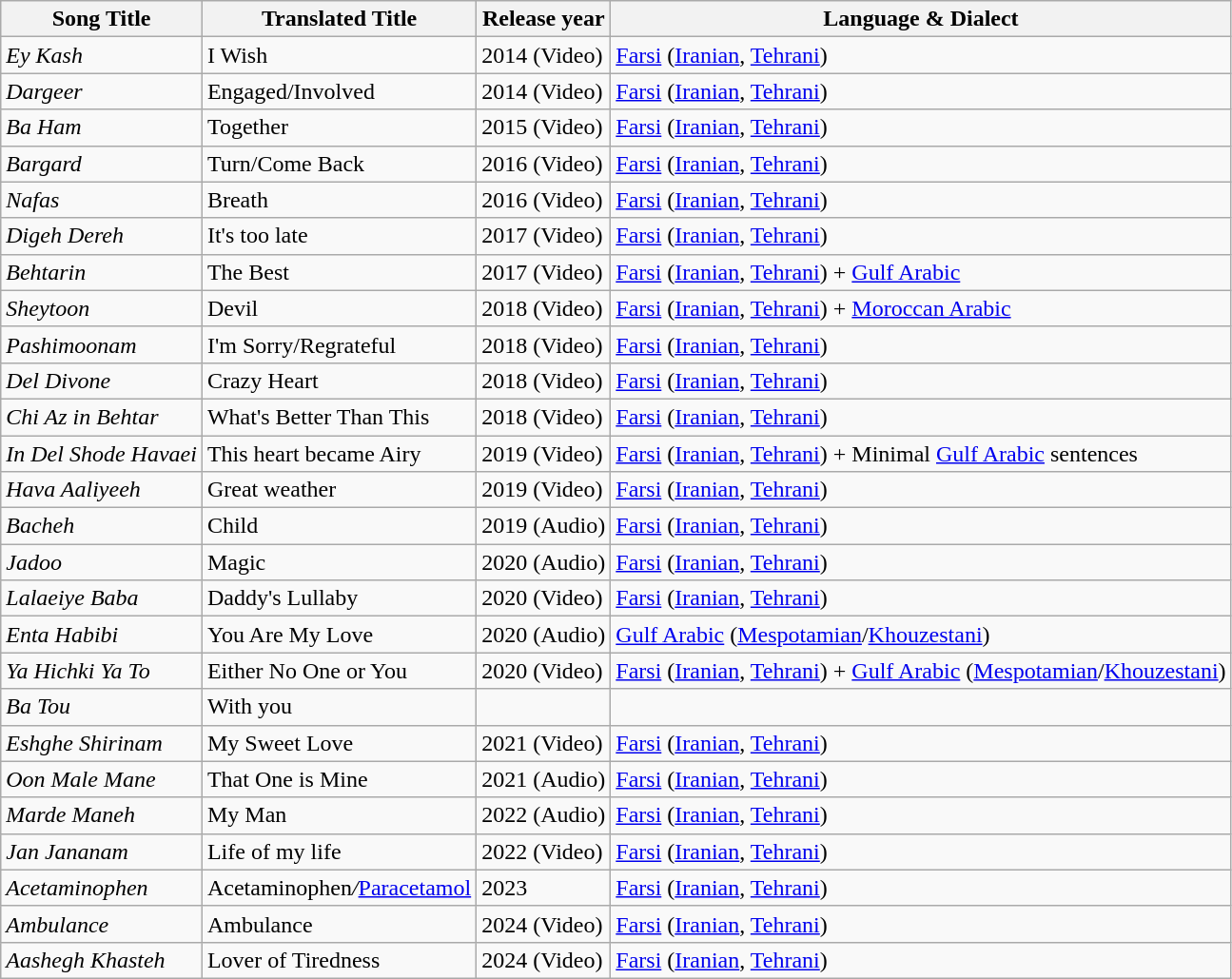<table class="wikitable sortable">
<tr>
<th>Song Title</th>
<th>Translated Title</th>
<th>Release year</th>
<th>Language & Dialect</th>
</tr>
<tr>
<td><em>Ey Kash</em></td>
<td>I Wish</td>
<td>2014 (Video)</td>
<td><a href='#'>Farsi</a> (<a href='#'>Iranian</a>, <a href='#'>Tehrani</a>)</td>
</tr>
<tr>
<td><em>Dargeer</em></td>
<td>Engaged/Involved</td>
<td>2014 (Video)</td>
<td><a href='#'>Farsi</a> (<a href='#'>Iranian</a>, <a href='#'>Tehrani</a>)</td>
</tr>
<tr>
<td><em>Ba Ham</em></td>
<td>Together</td>
<td>2015 (Video)</td>
<td><a href='#'>Farsi</a> (<a href='#'>Iranian</a>, <a href='#'>Tehrani</a>)</td>
</tr>
<tr>
<td><em>Bargard</em></td>
<td>Turn/Come Back</td>
<td>2016 (Video)</td>
<td><a href='#'>Farsi</a> (<a href='#'>Iranian</a>, <a href='#'>Tehrani</a>)</td>
</tr>
<tr>
<td><em>Nafas</em></td>
<td>Breath</td>
<td>2016 (Video)</td>
<td><a href='#'>Farsi</a> (<a href='#'>Iranian</a>, <a href='#'>Tehrani</a>)</td>
</tr>
<tr>
<td><em>Digeh Dereh</em></td>
<td>It's too late</td>
<td>2017 (Video)</td>
<td><a href='#'>Farsi</a> (<a href='#'>Iranian</a>, <a href='#'>Tehrani</a>)</td>
</tr>
<tr>
<td><em>Behtarin</em></td>
<td>The Best</td>
<td>2017 (Video)</td>
<td><a href='#'>Farsi</a> (<a href='#'>Iranian</a>, <a href='#'>Tehrani</a>) + <a href='#'>Gulf Arabic</a></td>
</tr>
<tr>
<td><em>Sheytoon</em></td>
<td>Devil</td>
<td>2018 (Video)</td>
<td><a href='#'>Farsi</a> (<a href='#'>Iranian</a>, <a href='#'>Tehrani</a>) + <a href='#'>Moroccan Arabic</a></td>
</tr>
<tr>
<td><em>Pashimoonam</em></td>
<td>I'm Sorry/Regrateful</td>
<td>2018 (Video)</td>
<td><a href='#'>Farsi</a> (<a href='#'>Iranian</a>, <a href='#'>Tehrani</a>)</td>
</tr>
<tr>
<td><em>Del Divone</em></td>
<td>Crazy Heart</td>
<td>2018 (Video)</td>
<td><a href='#'>Farsi</a> (<a href='#'>Iranian</a>, <a href='#'>Tehrani</a>)</td>
</tr>
<tr>
<td><em>Chi Az in Behtar</em></td>
<td>What's Better Than This</td>
<td>2018 (Video)</td>
<td><a href='#'>Farsi</a> (<a href='#'>Iranian</a>, <a href='#'>Tehrani</a>)</td>
</tr>
<tr>
<td><em>In Del Shode Havaei</em></td>
<td>This heart became Airy</td>
<td>2019 (Video)</td>
<td><a href='#'>Farsi</a> (<a href='#'>Iranian</a>, <a href='#'>Tehrani</a>) + Minimal <a href='#'>Gulf Arabic</a> sentences</td>
</tr>
<tr>
<td><em>Hava Aaliyeeh</em></td>
<td>Great weather</td>
<td>2019 (Video)</td>
<td><a href='#'>Farsi</a> (<a href='#'>Iranian</a>, <a href='#'>Tehrani</a>)</td>
</tr>
<tr>
<td><em>Bacheh</em></td>
<td>Child</td>
<td>2019 (Audio)</td>
<td><a href='#'>Farsi</a> (<a href='#'>Iranian</a>, <a href='#'>Tehrani</a>)</td>
</tr>
<tr>
<td><em>Jadoo</em></td>
<td>Magic</td>
<td>2020 (Audio)</td>
<td><a href='#'>Farsi</a> (<a href='#'>Iranian</a>, <a href='#'>Tehrani</a>)</td>
</tr>
<tr>
<td><em>Lalaeiye Baba</em></td>
<td>Daddy's Lullaby</td>
<td>2020 (Video)</td>
<td><a href='#'>Farsi</a> (<a href='#'>Iranian</a>, <a href='#'>Tehrani</a>)</td>
</tr>
<tr>
<td><em>Enta Habibi</em></td>
<td>You Are My Love</td>
<td>2020 (Audio)</td>
<td><a href='#'>Gulf Arabic</a> (<a href='#'>Mespotamian</a>/<a href='#'>Khouzestani</a>)</td>
</tr>
<tr>
<td><em>Ya Hichki Ya To</em></td>
<td>Either No One or You</td>
<td>2020 (Video)</td>
<td><a href='#'>Farsi</a> (<a href='#'>Iranian</a>, <a href='#'>Tehrani</a>) + <a href='#'>Gulf Arabic</a> (<a href='#'>Mespotamian</a>/<a href='#'>Khouzestani</a>)</td>
</tr>
<tr>
<td><em>Ba Tou</em></td>
<td>With you</td>
<td></td>
<td></td>
</tr>
<tr>
<td><em>Eshghe Shirinam</em></td>
<td>My Sweet Love</td>
<td>2021 (Video)</td>
<td><a href='#'>Farsi</a> (<a href='#'>Iranian</a>, <a href='#'>Tehrani</a>)</td>
</tr>
<tr>
<td><em>Oon Male Mane</em></td>
<td>That One is Mine</td>
<td>2021 (Audio)</td>
<td><a href='#'>Farsi</a> (<a href='#'>Iranian</a>, <a href='#'>Tehrani</a>)</td>
</tr>
<tr>
<td><em>Marde Maneh</em></td>
<td>My Man</td>
<td>2022 (Audio)</td>
<td><a href='#'>Farsi</a> (<a href='#'>Iranian</a>, <a href='#'>Tehrani</a>)</td>
</tr>
<tr>
<td><em>Jan Jananam</em></td>
<td>Life of my life</td>
<td>2022 (Video)</td>
<td><a href='#'>Farsi</a> (<a href='#'>Iranian</a>, <a href='#'>Tehrani</a>)</td>
</tr>
<tr>
<td><em>Acetaminophen</em></td>
<td>Acetaminophen<em>/</em><a href='#'>Paracetamol</a></td>
<td>2023</td>
<td><a href='#'>Farsi</a> (<a href='#'>Iranian</a>, <a href='#'>Tehrani</a>)</td>
</tr>
<tr>
<td><em>Ambulance</em></td>
<td>Ambulance</td>
<td>2024 (Video)</td>
<td><a href='#'>Farsi</a> (<a href='#'>Iranian</a>, <a href='#'>Tehrani</a>)</td>
</tr>
<tr>
<td><em>Aashegh Khasteh</em></td>
<td>Lover of Tiredness</td>
<td>2024 (Video)</td>
<td><a href='#'>Farsi</a> (<a href='#'>Iranian</a>, <a href='#'>Tehrani</a>)</td>
</tr>
</table>
